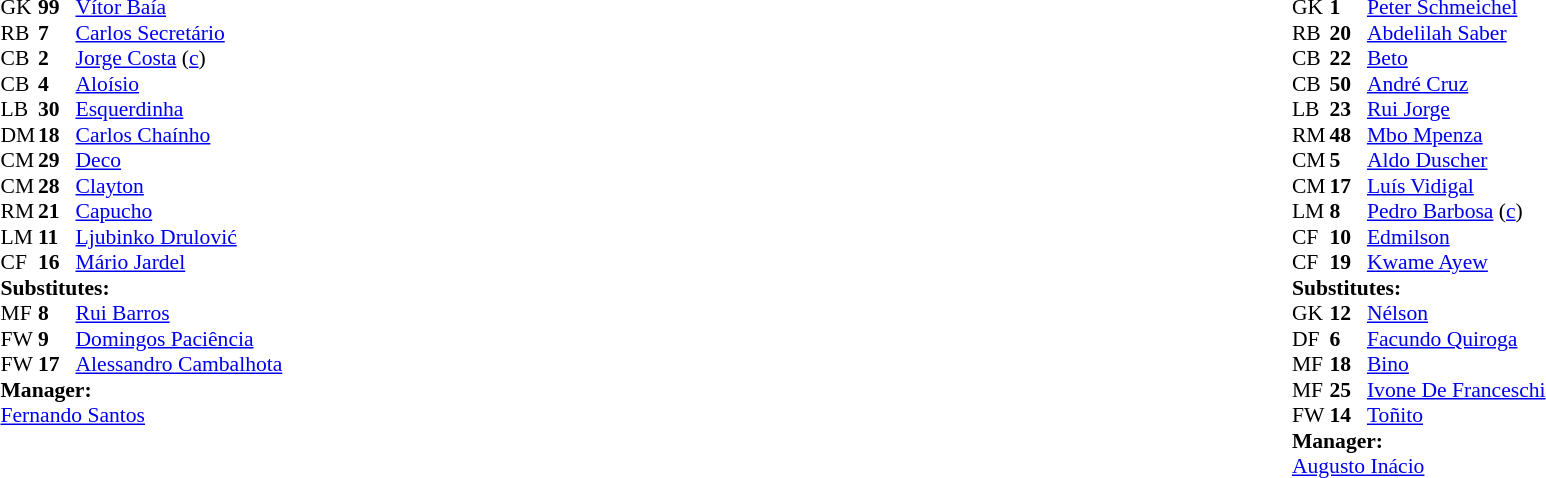<table width="100%">
<tr>
<td valign="top" width="50%"><br><table style="font-size: 90%" cellspacing="0" cellpadding="0">
<tr>
<td colspan="4"></td>
</tr>
<tr>
<th width=25></th>
<th width=25></th>
</tr>
<tr>
<td>GK</td>
<td><strong>99</strong></td>
<td> <a href='#'>Vítor Baía</a></td>
</tr>
<tr>
<td>RB</td>
<td><strong>7</strong></td>
<td> <a href='#'>Carlos Secretário</a></td>
<td></td>
<td></td>
</tr>
<tr>
<td>CB</td>
<td><strong>2</strong></td>
<td> <a href='#'>Jorge Costa</a> (<a href='#'>c</a>)</td>
<td></td>
<td></td>
</tr>
<tr>
<td>CB</td>
<td><strong>4</strong></td>
<td> <a href='#'>Aloísio</a></td>
<td></td>
<td></td>
</tr>
<tr>
<td>LB</td>
<td><strong>30</strong></td>
<td> <a href='#'>Esquerdinha</a></td>
</tr>
<tr>
<td>DM</td>
<td><strong>18</strong></td>
<td> <a href='#'>Carlos Chaínho</a></td>
</tr>
<tr>
<td>CM</td>
<td><strong>29</strong></td>
<td> <a href='#'>Deco</a></td>
<td></td>
<td></td>
</tr>
<tr>
<td>CM</td>
<td><strong>28</strong></td>
<td> <a href='#'>Clayton</a></td>
<td></td>
<td></td>
</tr>
<tr>
<td>RM</td>
<td><strong>21</strong></td>
<td> <a href='#'>Capucho</a></td>
<td></td>
<td></td>
</tr>
<tr>
<td>LM</td>
<td><strong>11</strong></td>
<td> <a href='#'>Ljubinko Drulović</a></td>
<td></td>
<td></td>
</tr>
<tr>
<td>CF</td>
<td><strong>16</strong></td>
<td> <a href='#'>Mário Jardel</a></td>
</tr>
<tr>
<td colspan=3><strong>Substitutes:</strong></td>
</tr>
<tr>
<td>MF</td>
<td><strong>8</strong></td>
<td> <a href='#'>Rui Barros</a></td>
<td></td>
<td></td>
</tr>
<tr>
<td>FW</td>
<td><strong>9</strong></td>
<td> <a href='#'>Domingos Paciência</a></td>
<td></td>
<td></td>
</tr>
<tr>
<td>FW</td>
<td><strong>17</strong></td>
<td> <a href='#'>Alessandro Cambalhota</a></td>
<td></td>
<td></td>
</tr>
<tr>
<td colspan=3><strong>Manager:</strong></td>
</tr>
<tr>
<td colspan=4> <a href='#'>Fernando Santos</a></td>
</tr>
</table>
</td>
<td valign="top"></td>
<td valign="top" width="50%"><br><table style="font-size: 90%" cellspacing="0" cellpadding="0" align=center>
<tr>
<td colspan="4"></td>
</tr>
<tr>
<th width=25></th>
<th width=25></th>
</tr>
<tr>
<td>GK</td>
<td><strong>1</strong></td>
<td> <a href='#'>Peter Schmeichel</a></td>
<td></td>
<td></td>
</tr>
<tr>
<td>RB</td>
<td><strong>20</strong></td>
<td> <a href='#'>Abdelilah Saber</a></td>
<td></td>
<td></td>
</tr>
<tr>
<td>CB</td>
<td><strong>22</strong></td>
<td> <a href='#'>Beto</a></td>
</tr>
<tr>
<td>CB</td>
<td><strong>50</strong></td>
<td> <a href='#'>André Cruz</a></td>
<td></td>
<td></td>
</tr>
<tr>
<td>LB</td>
<td><strong>23</strong></td>
<td> <a href='#'>Rui Jorge</a></td>
</tr>
<tr>
<td>RM</td>
<td><strong>48</strong></td>
<td> <a href='#'>Mbo Mpenza</a></td>
</tr>
<tr>
<td>CM</td>
<td><strong>5</strong></td>
<td> <a href='#'>Aldo Duscher</a></td>
</tr>
<tr>
<td>CM</td>
<td><strong>17</strong></td>
<td> <a href='#'>Luís Vidigal</a></td>
<td></td>
<td></td>
</tr>
<tr>
<td>LM</td>
<td><strong>8</strong></td>
<td> <a href='#'>Pedro Barbosa</a> (<a href='#'>c</a>)</td>
<td></td>
<td></td>
</tr>
<tr>
<td>CF</td>
<td><strong>10</strong></td>
<td> <a href='#'>Edmilson</a></td>
<td></td>
<td></td>
</tr>
<tr>
<td>CF</td>
<td><strong>19</strong></td>
<td> <a href='#'>Kwame Ayew</a></td>
</tr>
<tr>
<td colspan=3><strong>Substitutes:</strong></td>
</tr>
<tr>
<td>GK</td>
<td><strong>12</strong></td>
<td> <a href='#'>Nélson</a></td>
</tr>
<tr>
<td>DF</td>
<td><strong>6</strong></td>
<td> <a href='#'>Facundo Quiroga</a></td>
<td></td>
<td></td>
</tr>
<tr>
<td>MF</td>
<td><strong>18</strong></td>
<td> <a href='#'>Bino</a></td>
</tr>
<tr>
<td>MF</td>
<td><strong>25</strong></td>
<td> <a href='#'>Ivone De Franceschi</a></td>
<td></td>
<td></td>
</tr>
<tr>
<td>FW</td>
<td><strong>14</strong></td>
<td> <a href='#'>Toñito</a></td>
<td></td>
<td></td>
</tr>
<tr>
<td colspan=3><strong>Manager:</strong></td>
</tr>
<tr>
<td colspan=4> <a href='#'>Augusto Inácio</a></td>
</tr>
</table>
</td>
</tr>
</table>
